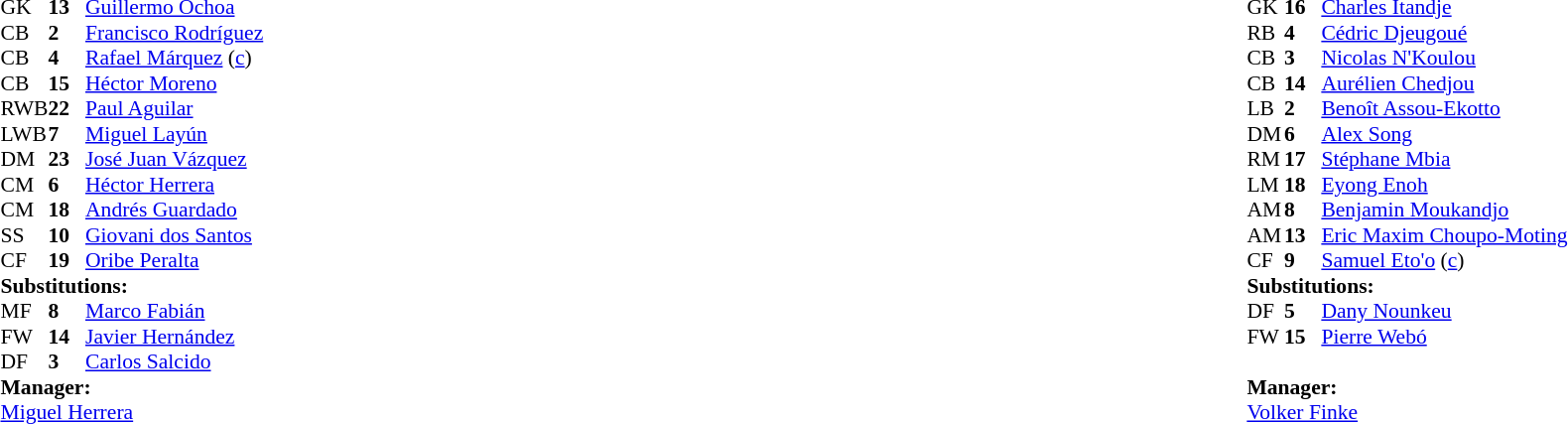<table style="width:100%">
<tr>
<td style="vertical-align:top; width:40%"><br><table style="font-size: 90%" cellspacing="0" cellpadding="0">
<tr>
<th width=25></th>
<th width=25></th>
</tr>
<tr>
<td>GK</td>
<td><strong>13</strong></td>
<td><a href='#'>Guillermo Ochoa</a></td>
</tr>
<tr>
<td>CB</td>
<td><strong>2</strong></td>
<td><a href='#'>Francisco Rodríguez</a></td>
</tr>
<tr>
<td>CB</td>
<td><strong>4</strong></td>
<td><a href='#'>Rafael Márquez</a> (<a href='#'>c</a>)</td>
</tr>
<tr>
<td>CB</td>
<td><strong>15</strong></td>
<td><a href='#'>Héctor Moreno</a></td>
<td></td>
</tr>
<tr>
<td>RWB</td>
<td><strong>22</strong></td>
<td><a href='#'>Paul Aguilar</a></td>
</tr>
<tr>
<td>LWB</td>
<td><strong>7</strong></td>
<td><a href='#'>Miguel Layún</a></td>
</tr>
<tr>
<td>DM</td>
<td><strong>23</strong></td>
<td><a href='#'>José Juan Vázquez</a></td>
</tr>
<tr>
<td>CM</td>
<td><strong>6</strong></td>
<td><a href='#'>Héctor Herrera</a></td>
<td></td>
<td></td>
</tr>
<tr>
<td>CM</td>
<td><strong>18</strong></td>
<td><a href='#'>Andrés Guardado</a></td>
<td></td>
<td></td>
</tr>
<tr>
<td>SS</td>
<td><strong>10</strong></td>
<td><a href='#'>Giovani dos Santos</a></td>
</tr>
<tr>
<td>CF</td>
<td><strong>19</strong></td>
<td><a href='#'>Oribe Peralta</a></td>
<td></td>
<td></td>
</tr>
<tr>
<td colspan=3><strong>Substitutions:</strong></td>
</tr>
<tr>
<td>MF</td>
<td><strong>8</strong></td>
<td><a href='#'>Marco Fabián</a></td>
<td></td>
<td></td>
</tr>
<tr>
<td>FW</td>
<td><strong>14</strong></td>
<td><a href='#'>Javier Hernández</a></td>
<td></td>
<td></td>
</tr>
<tr>
<td>DF</td>
<td><strong>3</strong></td>
<td><a href='#'>Carlos Salcido</a></td>
<td></td>
<td></td>
</tr>
<tr>
<td colspan=3><strong>Manager:</strong></td>
</tr>
<tr>
<td colspan=3><a href='#'>Miguel Herrera</a></td>
</tr>
</table>
</td>
<td valign="top"></td>
<td style="vertical-align:top; width:50%;"><br><table style="font-size: 90%; margin: auto;" cellspacing="0" cellpadding="0">
<tr>
<th width="25"></th>
<th width="25"></th>
</tr>
<tr>
<td>GK</td>
<td><strong>16</strong></td>
<td><a href='#'>Charles Itandje</a></td>
</tr>
<tr>
<td>RB</td>
<td><strong>4</strong></td>
<td><a href='#'>Cédric Djeugoué</a></td>
<td></td>
<td></td>
</tr>
<tr>
<td>CB</td>
<td><strong>3</strong></td>
<td><a href='#'>Nicolas N'Koulou</a></td>
</tr>
<tr>
<td>CB</td>
<td><strong>14</strong></td>
<td><a href='#'>Aurélien Chedjou</a></td>
</tr>
<tr>
<td>LB</td>
<td><strong>2</strong></td>
<td><a href='#'>Benoît Assou-Ekotto</a></td>
</tr>
<tr>
<td>DM</td>
<td><strong>6</strong></td>
<td><a href='#'>Alex Song</a></td>
<td></td>
<td></td>
</tr>
<tr>
<td>RM</td>
<td><strong>17</strong></td>
<td><a href='#'>Stéphane Mbia</a></td>
</tr>
<tr>
<td>LM</td>
<td><strong>18</strong></td>
<td><a href='#'>Eyong Enoh</a></td>
</tr>
<tr>
<td>AM</td>
<td><strong>8</strong></td>
<td><a href='#'>Benjamin Moukandjo</a></td>
</tr>
<tr>
<td>AM</td>
<td><strong>13</strong></td>
<td><a href='#'>Eric Maxim Choupo-Moting</a></td>
</tr>
<tr>
<td>CF</td>
<td><strong>9</strong></td>
<td><a href='#'>Samuel Eto'o</a> (<a href='#'>c</a>)</td>
</tr>
<tr>
<td colspan=3><strong>Substitutions:</strong></td>
</tr>
<tr>
<td>DF</td>
<td><strong>5</strong></td>
<td><a href='#'>Dany Nounkeu</a></td>
<td></td>
<td></td>
</tr>
<tr>
<td>FW</td>
<td><strong>15</strong></td>
<td><a href='#'>Pierre Webó</a></td>
<td></td>
<td></td>
</tr>
<tr>
<td> </td>
</tr>
<tr>
<td colspan=3><strong>Manager:</strong></td>
</tr>
<tr>
<td colspan=3> <a href='#'>Volker Finke</a></td>
</tr>
</table>
</td>
</tr>
</table>
